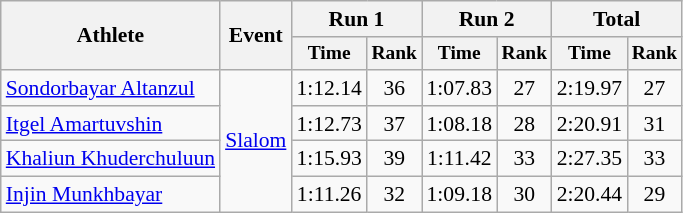<table class="wikitable" style="font-size:90%">
<tr>
<th rowspan=2>Athlete</th>
<th rowspan=2>Event</th>
<th colspan=2>Run 1</th>
<th colspan=2>Run 2</th>
<th colspan=2>Total</th>
</tr>
<tr style="font-size:90%">
<th>Time</th>
<th>Rank</th>
<th>Time</th>
<th>Rank</th>
<th>Time</th>
<th>Rank</th>
</tr>
<tr align=center>
<td align=left><a href='#'>Sondorbayar Altanzul</a></td>
<td align=left rowspan=4><a href='#'>Slalom</a></td>
<td>1:12.14</td>
<td>36</td>
<td>1:07.83</td>
<td>27</td>
<td>2:19.97</td>
<td>27</td>
</tr>
<tr align=center>
<td align=left><a href='#'>Itgel Amartuvshin</a></td>
<td>1:12.73</td>
<td>37</td>
<td>1:08.18</td>
<td>28</td>
<td>2:20.91</td>
<td>31</td>
</tr>
<tr align=center>
<td align=left><a href='#'>Khaliun Khuderchuluun</a></td>
<td>1:15.93</td>
<td>39</td>
<td>1:11.42</td>
<td>33</td>
<td>2:27.35</td>
<td>33</td>
</tr>
<tr align=center>
<td align=left><a href='#'>Injin Munkhbayar</a></td>
<td>1:11.26</td>
<td>32</td>
<td>1:09.18</td>
<td>30</td>
<td>2:20.44</td>
<td>29</td>
</tr>
</table>
